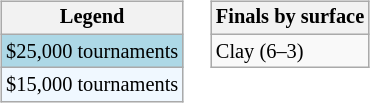<table>
<tr valign=top>
<td><br><table class=wikitable style="font-size:85%">
<tr>
<th>Legend</th>
</tr>
<tr style="background:lightblue;">
<td>$25,000 tournaments</td>
</tr>
<tr style="background:#f0f8ff;">
<td>$15,000 tournaments</td>
</tr>
</table>
</td>
<td><br><table class=wikitable style="font-size:85%">
<tr>
<th>Finals by surface</th>
</tr>
<tr>
<td>Clay (6–3)</td>
</tr>
</table>
</td>
</tr>
</table>
